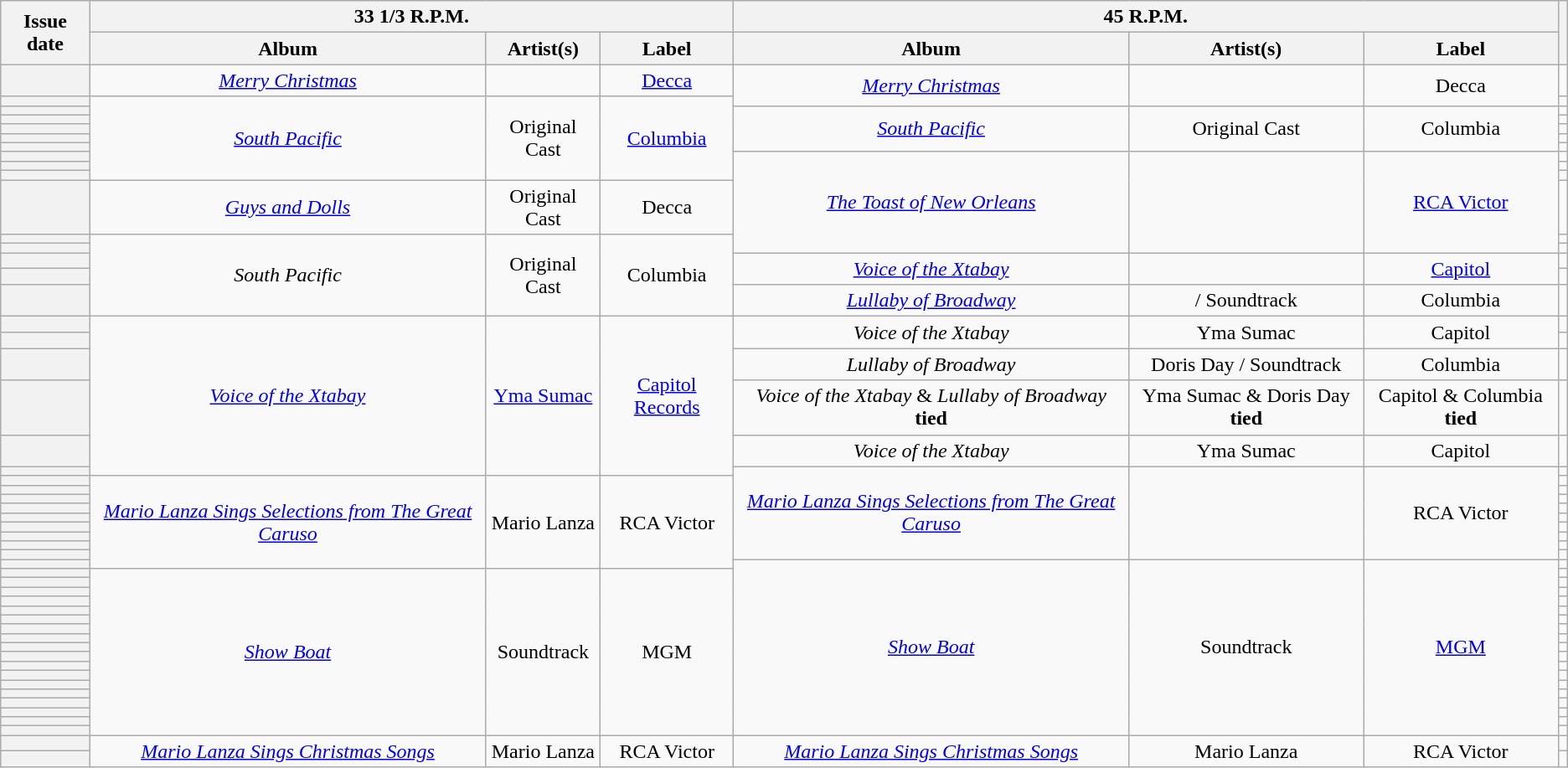<table class="wikitable sortable plainrowheaders" style="text-align: center">
<tr>
<th scope=col rowspan=2>Issue date</th>
<th scope=col colspan=3>33 1/3 R.P.M.</th>
<th scope=col colspan=3>45 R.P.M.</th>
<th scope=col rowspan=2 class=unsortable></th>
</tr>
<tr>
<th scope=col>Album</th>
<th scope=col>Artist(s)</th>
<th scope=col>Label</th>
<th scope=col>Album</th>
<th scope=col>Artist(s)</th>
<th scope=col>Label</th>
</tr>
<tr>
<th scope="row"></th>
<td><em><a href='#'>Merry Christmas</a></em></td>
<td></td>
<td><a href='#'>Decca</a></td>
<td rowspan="2"><em><a href='#'>Merry Christmas</a></em></td>
<td rowspan="2"></td>
<td rowspan="2">Decca</td>
<td style="text-align: center;"></td>
</tr>
<tr>
<th scope="row"></th>
<td rowspan="9"><em><a href='#'>South Pacific</a></em></td>
<td rowspan="9">Original Cast</td>
<td rowspan="9"><a href='#'>Columbia</a></td>
<td style="text-align: center;"></td>
</tr>
<tr>
<th scope="row"></th>
<td rowspan="5"><em><a href='#'>South Pacific</a></em></td>
<td rowspan="5">Original Cast</td>
<td rowspan="5">Columbia</td>
<td style="text-align: center;"></td>
</tr>
<tr>
<th scope="row"></th>
<td style="text-align: center;"></td>
</tr>
<tr>
<th scope="row"></th>
<td style="text-align: center;"></td>
</tr>
<tr>
<th scope="row"></th>
<td style="text-align: center;"></td>
</tr>
<tr>
<th scope="row"></th>
<td style="text-align: center;"></td>
</tr>
<tr>
<th scope="row"></th>
<td rowspan="6"><em><a href='#'>The Toast of New Orleans</a></em></td>
<td rowspan="6"></td>
<td rowspan="6"><a href='#'>RCA Victor</a></td>
<td style="text-align: center;"></td>
</tr>
<tr>
<th scope="row"></th>
<td style="text-align: center;"></td>
</tr>
<tr>
<th scope="row"></th>
<td style="text-align: center;"></td>
</tr>
<tr>
<th scope="row"></th>
<td><em><a href='#'>Guys and Dolls</a></em></td>
<td>Original Cast</td>
<td>Decca</td>
<td style="text-align: center;"></td>
</tr>
<tr>
<th scope="row"></th>
<td rowspan="5"><em>South Pacific</em></td>
<td rowspan="5">Original Cast</td>
<td rowspan="5">Columbia</td>
<td style="text-align: center;"></td>
</tr>
<tr>
<th scope="row"></th>
<td style="text-align: center;"></td>
</tr>
<tr>
<th scope="row"></th>
<td rowspan="2"><em><a href='#'>Voice of the Xtabay</a></em></td>
<td rowspan="2"></td>
<td rowspan="2"><a href='#'>Capitol</a></td>
<td style="text-align: center;"></td>
</tr>
<tr>
<th scope="row"></th>
<td style="text-align: center;"></td>
</tr>
<tr>
<th scope="row"></th>
<td><em><a href='#'>Lullaby of Broadway</a></em></td>
<td> / Soundtrack</td>
<td>Columbia</td>
<td style="text-align: center;"></td>
</tr>
<tr>
<th scope="row"></th>
<td rowspan="6"><em><a href='#'>Voice of the Xtabay</a></em></td>
<td data-sort-value="Sumac, Yma" rowspan="6"><a href='#'>Yma Sumac</a></td>
<td rowspan="6"><a href='#'>Capitol Records</a></td>
<td rowspan="2"><em>Voice of the Xtabay</em></td>
<td data-sort-value="Sumac, Yma" rowspan="2">Yma Sumac</td>
<td rowspan="2">Capitol</td>
<td style="text-align: center;"></td>
</tr>
<tr>
<th scope="row"></th>
<td style="text-align: center;"></td>
</tr>
<tr>
<th scope="row"></th>
<td><em>Lullaby of Broadway</em></td>
<td data-sort-value="Day, Doris">Doris Day / Soundtrack</td>
<td>Columbia</td>
<td style="text-align: center;"></td>
</tr>
<tr>
<th scope="row"></th>
<td><em>Voice of the Xtabay</em> &  <em>Lullaby of Broadway</em> <strong>tied</strong></td>
<td data-sort-value="Sumac, Yma">Yma Sumac & Doris Day <strong>tied</strong></td>
<td>Capitol & Columbia <strong>tied</strong></td>
<td style="text-align: center;"></td>
</tr>
<tr>
<th scope="row"></th>
<td><em>Voice of the Xtabay</em></td>
<td data-sort-value="Sumac, Yma">Yma Sumac</td>
<td>Capitol</td>
<td style="text-align: center;"></td>
</tr>
<tr>
<th scope="row"></th>
<td rowspan="10"><em><a href='#'>Mario Lanza Sings Selections from The Great Caruso</a></em></td>
<td rowspan="10"></td>
<td rowspan="10">RCA Victor</td>
<td style="text-align: center;"></td>
</tr>
<tr>
<th scope="row"></th>
<td rowspan="10"><em><a href='#'>Mario Lanza Sings Selections from The Great Caruso</a></em></td>
<td data-sort-value="Lanza, Mario" rowspan="10">Mario Lanza</td>
<td rowspan="10">RCA Victor</td>
<td style="text-align: center;"></td>
</tr>
<tr>
<th scope="row"></th>
<td style="text-align: center;"></td>
</tr>
<tr>
<th scope="row"></th>
<td style="text-align: center;"></td>
</tr>
<tr>
<th scope="row"></th>
<td style="text-align: center;"></td>
</tr>
<tr>
<th scope="row"></th>
<td style="text-align: center;"></td>
</tr>
<tr>
<th scope="row"></th>
<td style="text-align: center;"></td>
</tr>
<tr>
<th scope="row"></th>
<td style="text-align: center;"></td>
</tr>
<tr>
<th scope="row"></th>
<td style="text-align: center;"></td>
</tr>
<tr>
<th scope="row"></th>
<td style="text-align: center;"></td>
</tr>
<tr>
<th scope="row"></th>
<td rowspan="19"><em><a href='#'>Show Boat</a></em></td>
<td rowspan="19">Soundtrack</td>
<td rowspan="19"><a href='#'>MGM</a></td>
<td style="text-align: center;"></td>
</tr>
<tr>
<th scope="row"></th>
<td rowspan="18"><em><a href='#'>Show Boat</a></em></td>
<td rowspan="18">Soundtrack</td>
<td rowspan="18">MGM</td>
<td style="text-align: center;"></td>
</tr>
<tr>
<th scope="row"></th>
<td style="text-align: center;"></td>
</tr>
<tr>
<th scope="row"></th>
<td style="text-align: center;"></td>
</tr>
<tr>
<th scope="row"></th>
<td style="text-align: center;"></td>
</tr>
<tr>
<th scope="row"></th>
<td style="text-align: center;"></td>
</tr>
<tr>
<th scope="row"></th>
<td style="text-align: center;"></td>
</tr>
<tr>
<th scope="row"></th>
<td style="text-align: center;"></td>
</tr>
<tr>
<th scope="row"></th>
<td style="text-align: center;"></td>
</tr>
<tr>
<th scope="row"></th>
<td style="text-align: center;"></td>
</tr>
<tr>
<th scope="row"></th>
<td style="text-align: center;"></td>
</tr>
<tr>
<th scope="row"></th>
<td style="text-align: center;"></td>
</tr>
<tr>
<th scope="row"></th>
<td style="text-align: center;"></td>
</tr>
<tr>
<th scope="row"></th>
<td style="text-align: center;"></td>
</tr>
<tr>
<th scope="row"></th>
<td style="text-align: center;"></td>
</tr>
<tr>
<th scope="row"></th>
<td style="text-align: center;"></td>
</tr>
<tr>
<th scope="row"></th>
<td style="text-align: center;"></td>
</tr>
<tr>
<th scope="row"></th>
<td style="text-align: center;"></td>
</tr>
<tr>
<th scope="row"></th>
<td style="text-align: center;"></td>
</tr>
<tr>
<th scope="row"></th>
<td rowspan="2"><em><a href='#'>Mario Lanza Sings Christmas Songs</a></em></td>
<td data-sort-value="Lanza, Mario" rowspan="2">Mario Lanza</td>
<td rowspan="2">RCA Victor</td>
<td rowspan="2"><em><a href='#'>Mario Lanza Sings Christmas Songs</a></em></td>
<td data-sort-value="Lanza, Mario" rowspan="2">Mario Lanza</td>
<td rowspan="2">RCA Victor</td>
<td style="text-align: center;"></td>
</tr>
<tr>
<th scope="row"></th>
<td style="text-align: center;"></td>
</tr>
</table>
